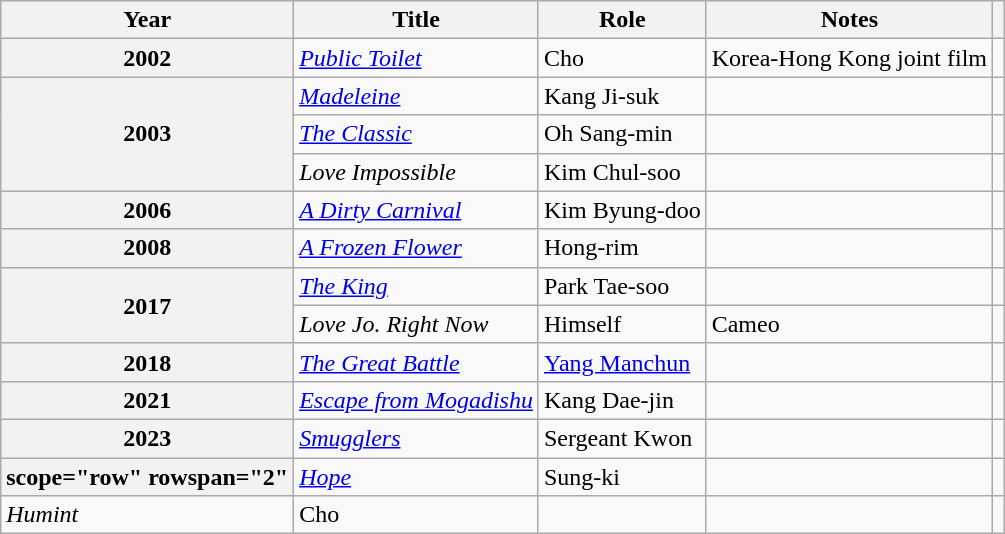<table class="wikitable sortable plainrowheaders">
<tr>
<th scope="col">Year</th>
<th scope="col">Title</th>
<th scope="col">Role</th>
<th scope="col" class="unsortable">Notes</th>
<th scope="col" class="unsortable"></th>
</tr>
<tr>
<th scope="row">2002</th>
<td><em><a href='#'>Public Toilet</a></em></td>
<td>Cho</td>
<td>Korea-Hong Kong joint film</td>
<td></td>
</tr>
<tr>
<th scope="row" rowspan=3>2003</th>
<td><em><a href='#'>Madeleine</a></em></td>
<td>Kang Ji-suk</td>
<td></td>
<td></td>
</tr>
<tr>
<td><em><a href='#'>The Classic</a></em></td>
<td>Oh Sang-min</td>
<td></td>
<td></td>
</tr>
<tr>
<td><em>Love Impossible</em></td>
<td>Kim Chul-soo</td>
<td></td>
<td></td>
</tr>
<tr>
<th scope="row">2006</th>
<td><em><a href='#'>A Dirty Carnival</a></em></td>
<td>Kim Byung-doo</td>
<td></td>
<td></td>
</tr>
<tr>
<th scope="row">2008</th>
<td><em><a href='#'>A Frozen Flower</a></em></td>
<td>Hong-rim</td>
<td></td>
<td></td>
</tr>
<tr>
<th scope="row" rowspan=2>2017</th>
<td><em><a href='#'>The King</a></em></td>
<td>Park Tae-soo</td>
<td></td>
<td></td>
</tr>
<tr>
<td Love Jo. Right Now (Short Film; 2017 Korean film)><em>Love Jo. Right Now</em></td>
<td>Himself</td>
<td>Cameo</td>
<td></td>
</tr>
<tr>
<th scope="row">2018</th>
<td><em><a href='#'>The Great Battle</a></em></td>
<td><a href='#'>Yang Manchun</a></td>
<td></td>
<td></td>
</tr>
<tr>
<th scope="row">2021</th>
<td><em><a href='#'>Escape from Mogadishu</a></em></td>
<td>Kang Dae-jin</td>
<td></td>
<td></td>
</tr>
<tr>
<th scope="row">2023</th>
<td><em><a href='#'>Smugglers</a></em></td>
<td>Sergeant Kwon</td>
<td></td>
<td></td>
</tr>
<tr>
<th>scope="row" rowspan="2" </th>
<td><em><a href='#'>Hope</a></em></td>
<td>Sung-ki</td>
<td></td>
<td></td>
</tr>
<tr>
<td><em>Humint</em></td>
<td>Cho</td>
<td></td>
<td></td>
</tr>
</table>
